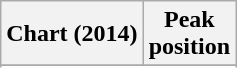<table class="wikitable sortable plainrowheaders">
<tr>
<th>Chart (2014)</th>
<th>Peak<br> position</th>
</tr>
<tr>
</tr>
<tr>
</tr>
<tr>
</tr>
<tr>
</tr>
</table>
